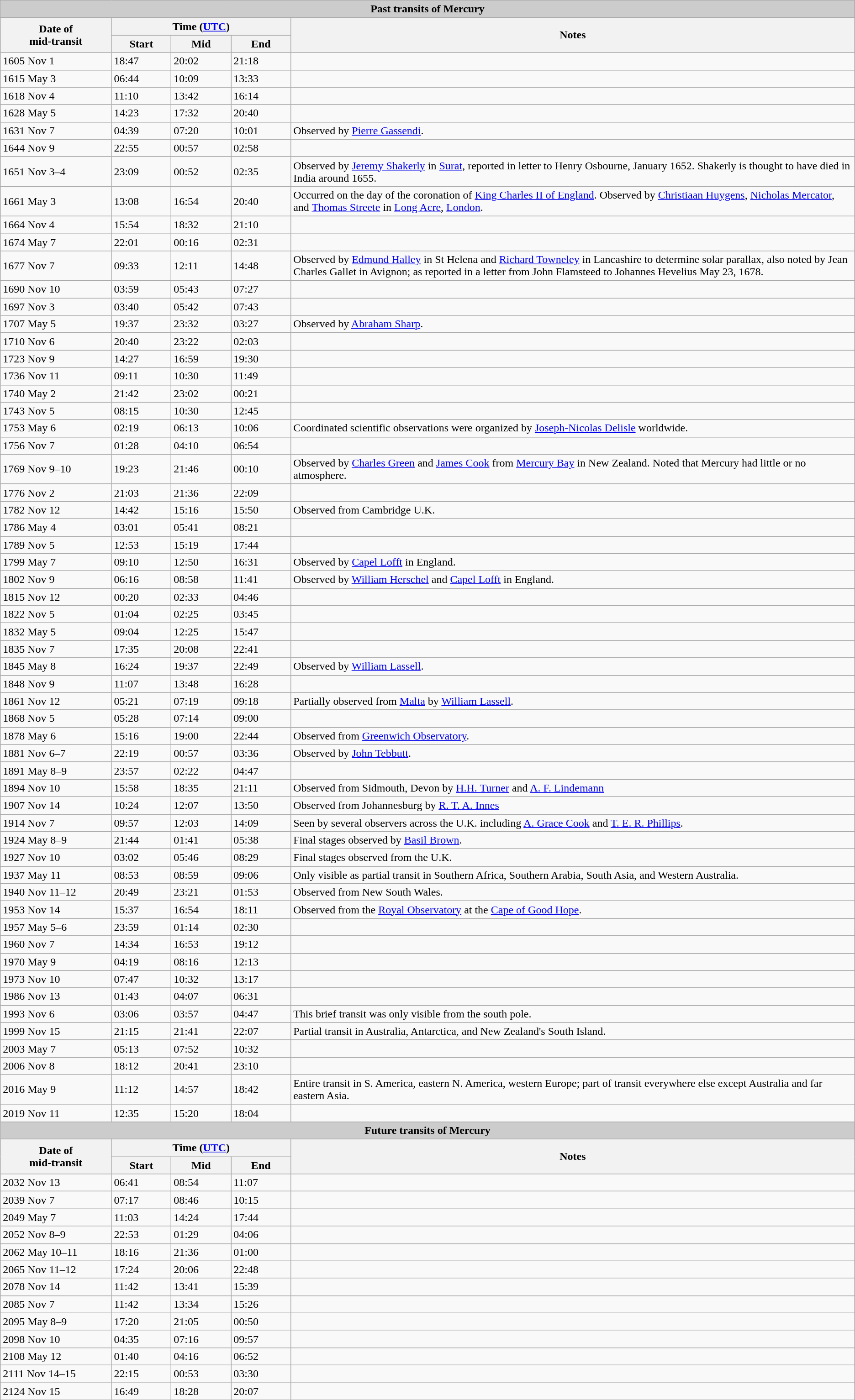<table border class="wikitable" style="clear: both">
<tr>
<th colspan="6" style="background:#ccc;">Past transits of Mercury</th>
</tr>
<tr>
<th rowspan="2" style="width:13%;">Date of<br>mid-transit</th>
<th colspan=3>Time (<a href='#'>UTC</a>)</th>
<th rowspan=2>Notes</th>
</tr>
<tr>
<th style="width:7%;">Start</th>
<th style="width:7%;">Mid</th>
<th style="width:7%;">End</th>
</tr>
<tr>
<td>1605 Nov 1</td>
<td>18:47</td>
<td>20:02</td>
<td>21:18</td>
<td></td>
</tr>
<tr>
<td>1615 May 3</td>
<td>06:44</td>
<td>10:09</td>
<td>13:33</td>
<td></td>
</tr>
<tr>
<td>1618 Nov 4</td>
<td>11:10</td>
<td>13:42</td>
<td>16:14</td>
<td></td>
</tr>
<tr>
<td>1628 May 5</td>
<td>14:23</td>
<td>17:32</td>
<td>20:40</td>
<td></td>
</tr>
<tr>
<td>1631 Nov 7</td>
<td>04:39</td>
<td>07:20</td>
<td>10:01</td>
<td>Observed by <a href='#'>Pierre Gassendi</a>.</td>
</tr>
<tr>
<td>1644 Nov 9</td>
<td>22:55</td>
<td>00:57</td>
<td>02:58</td>
<td></td>
</tr>
<tr>
<td>1651 Nov 3–4</td>
<td>23:09</td>
<td>00:52</td>
<td>02:35</td>
<td>Observed by <a href='#'>Jeremy Shakerly</a> in <a href='#'>Surat</a>, reported in letter to Henry Osbourne, January 1652. Shakerly is thought to have died in India around 1655.</td>
</tr>
<tr>
<td>1661 May 3</td>
<td>13:08</td>
<td>16:54</td>
<td>20:40</td>
<td>Occurred on the day of the coronation of <a href='#'>King Charles II of England</a>. Observed by <a href='#'>Christiaan Huygens</a>, <a href='#'>Nicholas Mercator</a>, and <a href='#'>Thomas Streete</a> in <a href='#'>Long Acre</a>, <a href='#'>London</a>.</td>
</tr>
<tr>
<td>1664 Nov 4</td>
<td>15:54</td>
<td>18:32</td>
<td>21:10</td>
<td></td>
</tr>
<tr>
<td>1674 May 7</td>
<td>22:01</td>
<td>00:16</td>
<td>02:31</td>
<td></td>
</tr>
<tr>
<td>1677 Nov 7</td>
<td>09:33</td>
<td>12:11</td>
<td>14:48</td>
<td>Observed by <a href='#'>Edmund Halley</a> in St Helena and <a href='#'>Richard Towneley</a> in Lancashire to determine solar parallax, also noted by Jean Charles Gallet in Avignon; as reported in a letter from John Flamsteed to Johannes Hevelius May 23, 1678.</td>
</tr>
<tr>
<td>1690 Nov 10</td>
<td>03:59</td>
<td>05:43</td>
<td>07:27</td>
<td></td>
</tr>
<tr>
<td>1697 Nov 3</td>
<td>03:40</td>
<td>05:42</td>
<td>07:43</td>
<td></td>
</tr>
<tr>
<td>1707 May 5</td>
<td>19:37</td>
<td>23:32</td>
<td>03:27</td>
<td>Observed by <a href='#'>Abraham Sharp</a>.</td>
</tr>
<tr>
<td>1710 Nov 6</td>
<td>20:40</td>
<td>23:22</td>
<td>02:03</td>
<td></td>
</tr>
<tr>
<td>1723 Nov 9</td>
<td>14:27</td>
<td>16:59</td>
<td>19:30</td>
<td></td>
</tr>
<tr>
<td>1736 Nov 11</td>
<td>09:11</td>
<td>10:30</td>
<td>11:49</td>
<td></td>
</tr>
<tr>
<td>1740 May 2</td>
<td>21:42</td>
<td>23:02</td>
<td>00:21</td>
<td></td>
</tr>
<tr>
<td>1743 Nov 5</td>
<td>08:15</td>
<td>10:30</td>
<td>12:45</td>
<td></td>
</tr>
<tr>
<td>1753 May 6</td>
<td>02:19</td>
<td>06:13</td>
<td>10:06</td>
<td>Coordinated scientific observations were organized by <a href='#'>Joseph-Nicolas Delisle</a> worldwide.</td>
</tr>
<tr>
<td>1756 Nov 7</td>
<td>01:28</td>
<td>04:10</td>
<td>06:54</td>
<td></td>
</tr>
<tr>
<td>1769 Nov 9–10</td>
<td>19:23</td>
<td>21:46</td>
<td>00:10</td>
<td>Observed by <a href='#'>Charles Green</a> and <a href='#'>James Cook</a> from <a href='#'>Mercury Bay</a> in New Zealand. Noted that Mercury had little or no atmosphere.</td>
</tr>
<tr>
<td>1776 Nov 2</td>
<td>21:03</td>
<td>21:36</td>
<td>22:09</td>
<td></td>
</tr>
<tr>
<td>1782 Nov 12</td>
<td>14:42</td>
<td>15:16</td>
<td>15:50</td>
<td>Observed from Cambridge U.K.</td>
</tr>
<tr>
<td>1786 May 4</td>
<td>03:01</td>
<td>05:41</td>
<td>08:21</td>
<td></td>
</tr>
<tr>
<td>1789 Nov 5</td>
<td>12:53</td>
<td>15:19</td>
<td>17:44</td>
<td></td>
</tr>
<tr>
<td>1799 May 7</td>
<td>09:10</td>
<td>12:50</td>
<td>16:31</td>
<td>Observed by <a href='#'>Capel Lofft</a> in England.</td>
</tr>
<tr>
<td>1802 Nov 9</td>
<td>06:16</td>
<td>08:58</td>
<td>11:41</td>
<td>Observed by <a href='#'>William Herschel</a> and <a href='#'>Capel Lofft</a> in England.</td>
</tr>
<tr>
<td>1815 Nov 12</td>
<td>00:20</td>
<td>02:33</td>
<td>04:46</td>
<td></td>
</tr>
<tr>
<td>1822 Nov 5</td>
<td>01:04</td>
<td>02:25</td>
<td>03:45</td>
<td></td>
</tr>
<tr>
<td>1832 May 5</td>
<td>09:04</td>
<td>12:25</td>
<td>15:47</td>
<td></td>
</tr>
<tr>
<td>1835 Nov 7</td>
<td>17:35</td>
<td>20:08</td>
<td>22:41</td>
<td></td>
</tr>
<tr>
<td>1845 May 8</td>
<td>16:24</td>
<td>19:37</td>
<td>22:49</td>
<td>Observed by <a href='#'>William Lassell</a>.</td>
</tr>
<tr>
<td>1848 Nov 9</td>
<td>11:07</td>
<td>13:48</td>
<td>16:28</td>
<td></td>
</tr>
<tr>
<td>1861 Nov 12</td>
<td>05:21</td>
<td>07:19</td>
<td>09:18</td>
<td>Partially observed from <a href='#'>Malta</a> by <a href='#'>William Lassell</a>.</td>
</tr>
<tr>
<td>1868 Nov 5</td>
<td>05:28</td>
<td>07:14</td>
<td>09:00</td>
<td></td>
</tr>
<tr>
<td>1878 May 6</td>
<td>15:16</td>
<td>19:00</td>
<td>22:44</td>
<td>Observed from <a href='#'>Greenwich Observatory</a>.</td>
</tr>
<tr>
<td>1881 Nov 6–7</td>
<td>22:19</td>
<td>00:57</td>
<td>03:36</td>
<td>Observed by <a href='#'>John Tebbutt</a>.</td>
</tr>
<tr>
<td>1891 May 8–9</td>
<td>23:57</td>
<td>02:22</td>
<td>04:47</td>
<td></td>
</tr>
<tr>
<td>1894 Nov 10</td>
<td>15:58</td>
<td>18:35</td>
<td>21:11</td>
<td>Observed from Sidmouth, Devon by <a href='#'>H.H. Turner</a> and <a href='#'>A. F. Lindemann</a></td>
</tr>
<tr>
<td>1907 Nov 14</td>
<td>10:24</td>
<td>12:07</td>
<td>13:50</td>
<td>Observed from Johannesburg by <a href='#'>R. T. A. Innes</a></td>
</tr>
<tr>
<td>1914 Nov 7</td>
<td>09:57</td>
<td>12:03</td>
<td>14:09</td>
<td>Seen by several observers across the U.K. including <a href='#'>A. Grace Cook</a> and <a href='#'>T. E. R. Phillips</a>.</td>
</tr>
<tr>
<td>1924 May 8–9</td>
<td>21:44</td>
<td>01:41</td>
<td>05:38</td>
<td>Final stages observed by <a href='#'>Basil Brown</a>.</td>
</tr>
<tr>
<td>1927 Nov 10</td>
<td>03:02</td>
<td>05:46</td>
<td>08:29</td>
<td>Final stages observed from the U.K.</td>
</tr>
<tr>
<td>1937 May 11</td>
<td>08:53</td>
<td>08:59</td>
<td>09:06</td>
<td>Only visible as partial transit in Southern Africa, Southern Arabia, South Asia, and Western Australia.</td>
</tr>
<tr>
<td>1940 Nov 11–12</td>
<td>20:49</td>
<td>23:21</td>
<td>01:53</td>
<td>Observed from New South Wales.</td>
</tr>
<tr>
<td>1953 Nov 14</td>
<td>15:37</td>
<td>16:54</td>
<td>18:11</td>
<td>Observed from the <a href='#'>Royal Observatory</a> at the <a href='#'>Cape of Good Hope</a>.</td>
</tr>
<tr>
<td>1957 May 5–6</td>
<td>23:59</td>
<td>01:14</td>
<td>02:30</td>
<td></td>
</tr>
<tr>
<td>1960 Nov 7</td>
<td>14:34</td>
<td>16:53</td>
<td>19:12</td>
<td></td>
</tr>
<tr>
<td>1970 May 9</td>
<td>04:19</td>
<td>08:16</td>
<td>12:13</td>
<td></td>
</tr>
<tr>
<td>1973 Nov 10</td>
<td>07:47</td>
<td>10:32</td>
<td>13:17</td>
<td></td>
</tr>
<tr>
<td>1986 Nov 13</td>
<td>01:43</td>
<td>04:07</td>
<td>06:31</td>
<td></td>
</tr>
<tr>
<td>1993 Nov 6</td>
<td>03:06</td>
<td>03:57</td>
<td>04:47</td>
<td> This brief transit was only visible from the south pole.</td>
</tr>
<tr>
<td>1999 Nov 15<br></td>
<td>21:15</td>
<td>21:41</td>
<td>22:07</td>
<td> Partial transit in Australia, Antarctica, and New Zealand's South Island.</td>
</tr>
<tr>
<td>2003 May 7</td>
<td>05:13</td>
<td>07:52</td>
<td>10:32</td>
<td></td>
</tr>
<tr>
<td>2006 Nov 8<br></td>
<td>18:12</td>
<td>20:41</td>
<td>23:10</td>
<td></td>
</tr>
<tr>
<td>2016 May 9<br></td>
<td>11:12</td>
<td>14:57</td>
<td>18:42</td>
<td>Entire transit in S. America, eastern N. America, western Europe; part of transit everywhere else except Australia and far eastern Asia.<br></td>
</tr>
<tr>
<td>2019 Nov 11<br></td>
<td>12:35</td>
<td>15:20</td>
<td>18:04</td>
<td></td>
</tr>
<tr>
<th colspan="6" style="background:#ccc;">Future transits of Mercury</th>
</tr>
<tr>
<th rowspan="2" style="width:13%;">Date of<br>mid-transit</th>
<th colspan=3>Time (<a href='#'>UTC</a>)</th>
<th rowspan=2>Notes</th>
</tr>
<tr>
<th style="width:7%;">Start</th>
<th style="width:7%;">Mid</th>
<th style="width:7%;">End</th>
</tr>
<tr>
<td>2032 Nov 13</td>
<td>06:41</td>
<td>08:54</td>
<td>11:07</td>
<td></td>
</tr>
<tr>
<td>2039 Nov 7</td>
<td>07:17</td>
<td>08:46</td>
<td>10:15</td>
<td></td>
</tr>
<tr>
<td>2049 May 7</td>
<td>11:03</td>
<td>14:24</td>
<td>17:44</td>
<td></td>
</tr>
<tr>
<td>2052 Nov 8–9</td>
<td>22:53</td>
<td>01:29</td>
<td>04:06</td>
<td></td>
</tr>
<tr>
<td>2062 May 10–11</td>
<td>18:16</td>
<td>21:36</td>
<td>01:00</td>
<td></td>
</tr>
<tr>
<td>2065 Nov 11–12</td>
<td>17:24</td>
<td>20:06</td>
<td>22:48</td>
<td></td>
</tr>
<tr>
<td>2078 Nov 14</td>
<td>11:42</td>
<td>13:41</td>
<td>15:39</td>
<td></td>
</tr>
<tr>
<td>2085 Nov 7</td>
<td>11:42</td>
<td>13:34</td>
<td>15:26</td>
<td></td>
</tr>
<tr>
<td>2095 May 8–9</td>
<td>17:20</td>
<td>21:05</td>
<td>00:50</td>
<td></td>
</tr>
<tr>
<td>2098 Nov 10</td>
<td>04:35</td>
<td>07:16</td>
<td>09:57</td>
<td></td>
</tr>
<tr>
<td>2108 May 12</td>
<td>01:40</td>
<td>04:16</td>
<td>06:52</td>
<td></td>
</tr>
<tr>
<td>2111 Nov 14–15</td>
<td>22:15</td>
<td>00:53</td>
<td>03:30</td>
<td></td>
</tr>
<tr>
<td>2124 Nov 15</td>
<td>16:49</td>
<td>18:28</td>
<td>20:07</td>
<td></td>
</tr>
</table>
